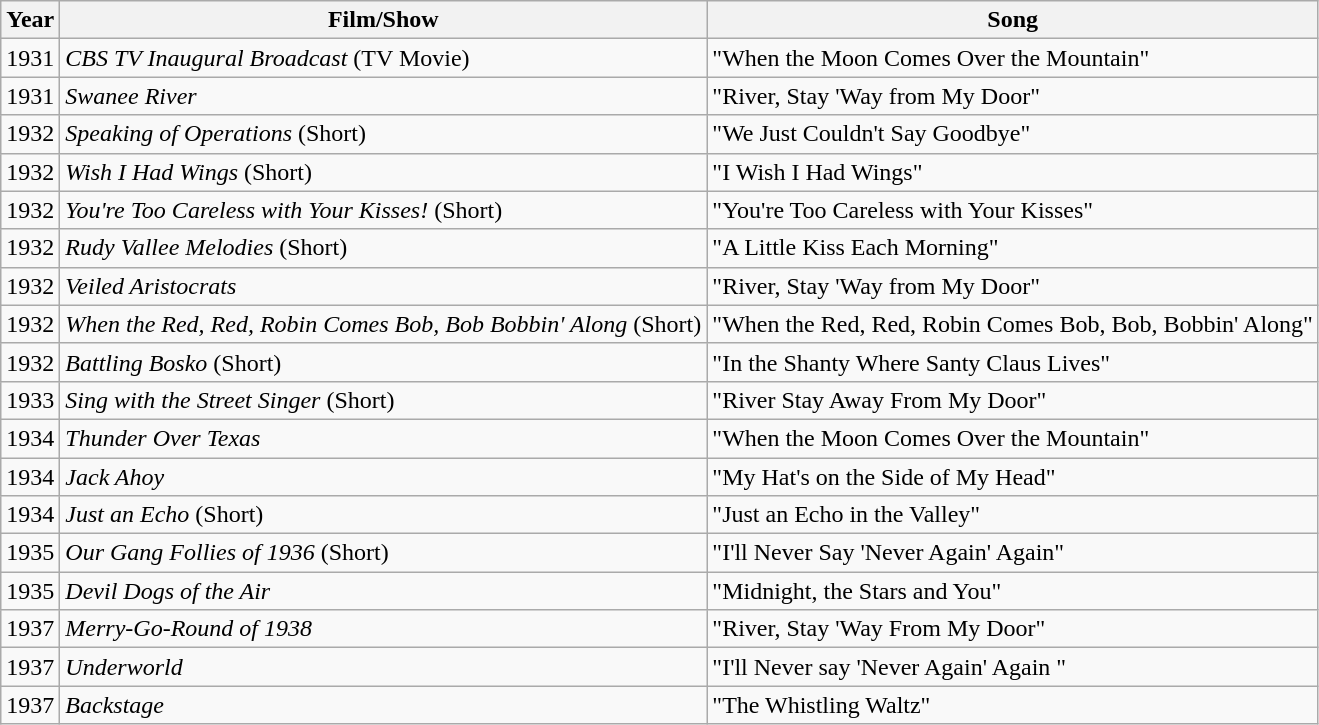<table class="wikitable plainrowheaders">
<tr>
<th>Year</th>
<th>Film/Show</th>
<th>Song</th>
</tr>
<tr>
<td>1931</td>
<td><em>CBS TV Inaugural Broadcast</em> (TV Movie)</td>
<td>"When the Moon Comes Over the Mountain"</td>
</tr>
<tr>
<td>1931</td>
<td><em>Swanee River</em></td>
<td>"River, Stay 'Way from My Door"</td>
</tr>
<tr>
<td>1932</td>
<td><em>Speaking of Operations</em> (Short)</td>
<td>"We Just Couldn't Say Goodbye"</td>
</tr>
<tr>
<td>1932</td>
<td><em>Wish I Had Wings</em> (Short)</td>
<td>"I Wish I Had Wings"</td>
</tr>
<tr>
<td>1932</td>
<td><em>You're Too Careless with Your Kisses! </em> (Short)</td>
<td>"You're Too Careless with Your Kisses"</td>
</tr>
<tr>
<td>1932</td>
<td><em>Rudy Vallee Melodies</em> (Short)</td>
<td>"A Little Kiss Each Morning"</td>
</tr>
<tr>
<td>1932</td>
<td><em>Veiled Aristocrats</em></td>
<td>"River, Stay 'Way from My Door"</td>
</tr>
<tr>
<td>1932</td>
<td><em>When the Red, Red, Robin Comes Bob, Bob Bobbin' Along</em> (Short)</td>
<td>"When the Red, Red, Robin Comes Bob, Bob, Bobbin' Along"</td>
</tr>
<tr>
<td>1932</td>
<td><em>Battling Bosko</em> (Short)</td>
<td>"In the Shanty Where Santy Claus Lives"</td>
</tr>
<tr>
<td>1933</td>
<td><em>Sing with the Street Singer</em> (Short)</td>
<td>"River Stay Away From My Door"</td>
</tr>
<tr>
<td>1934</td>
<td><em>Thunder Over Texas</em></td>
<td>"When the Moon Comes Over the Mountain"</td>
</tr>
<tr>
<td>1934</td>
<td><em>Jack Ahoy</em></td>
<td>"My Hat's on the Side of My Head"</td>
</tr>
<tr>
<td>1934</td>
<td><em>Just an Echo</em> (Short)</td>
<td>"Just an Echo in the Valley"</td>
</tr>
<tr>
<td>1935</td>
<td><em>Our Gang Follies of 1936</em> (Short)</td>
<td>"I'll Never Say 'Never Again' Again"</td>
</tr>
<tr>
<td>1935</td>
<td><em>Devil Dogs of the Air</em></td>
<td>"Midnight, the Stars and You"</td>
</tr>
<tr>
<td>1937</td>
<td><em>Merry-Go-Round of 1938</em></td>
<td>"River, Stay 'Way From My Door"</td>
</tr>
<tr>
<td>1937</td>
<td><em>Underworld</em></td>
<td>"I'll Never say 'Never Again' Again "</td>
</tr>
<tr>
<td>1937</td>
<td><em>Backstage</em></td>
<td>"The Whistling Waltz"</td>
</tr>
</table>
